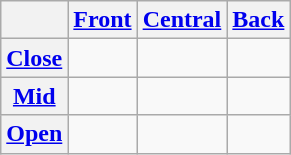<table class="wikitable" style="text-align:center">
<tr>
<th></th>
<th><a href='#'>Front</a></th>
<th><a href='#'>Central</a></th>
<th><a href='#'>Back</a></th>
</tr>
<tr>
<th><a href='#'>Close</a></th>
<td>   </td>
<td></td>
<td></td>
</tr>
<tr>
<th><a href='#'>Mid</a></th>
<td>   </td>
<td></td>
<td>    </td>
</tr>
<tr>
<th><a href='#'>Open</a></th>
<td></td>
<td>   </td>
<td></td>
</tr>
</table>
